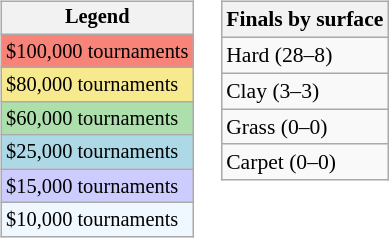<table>
<tr valign=top>
<td><br><table class=wikitable style="font-size:85%">
<tr>
<th>Legend</th>
</tr>
<tr style="background:#f88379;">
<td>$100,000 tournaments</td>
</tr>
<tr style="background:#f7e98e;">
<td>$80,000 tournaments</td>
</tr>
<tr style="background:#addfad;">
<td>$60,000 tournaments</td>
</tr>
<tr style="background:lightblue;">
<td>$25,000 tournaments</td>
</tr>
<tr style="background:#ccccff;">
<td>$15,000 tournaments</td>
</tr>
<tr style="background:#f0f8ff;">
<td>$10,000 tournaments</td>
</tr>
</table>
</td>
<td><br><table class=wikitable style="font-size:90%">
<tr>
<th>Finals by surface</th>
</tr>
<tr>
<td>Hard (28–8)</td>
</tr>
<tr>
<td>Clay (3–3)</td>
</tr>
<tr>
<td>Grass (0–0)</td>
</tr>
<tr>
<td>Carpet (0–0)</td>
</tr>
</table>
</td>
</tr>
</table>
